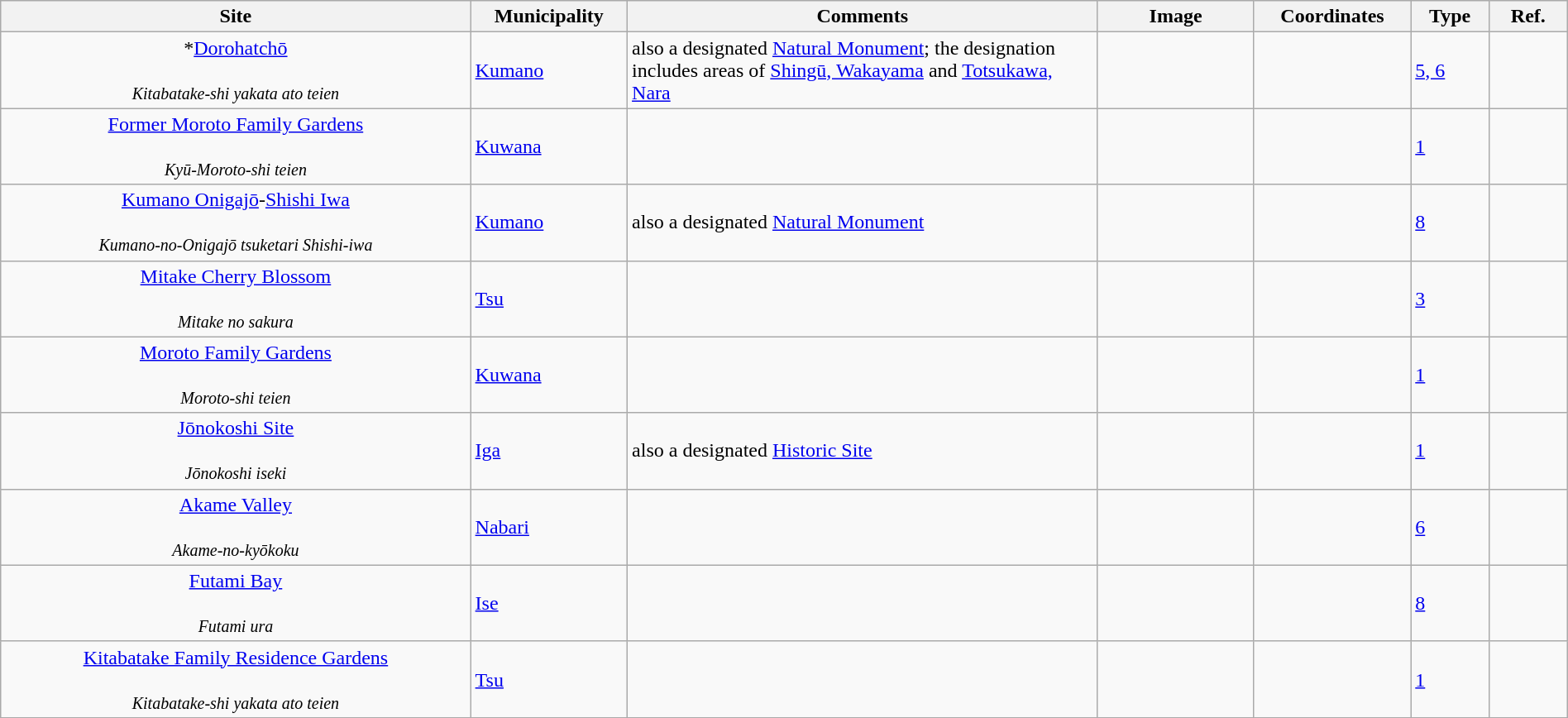<table class="wikitable sortable"  style="width:100%;">
<tr>
<th width="30%" align="left">Site</th>
<th width="10%" align="left">Municipality</th>
<th width="30%" align="left" class="unsortable">Comments</th>
<th width="10%" align="left"  class="unsortable">Image</th>
<th width="10%" align="left" class="unsortable">Coordinates</th>
<th width="5%" align="left">Type</th>
<th width="5%" align="left"  class="unsortable">Ref.</th>
</tr>
<tr>
<td align="center">*<a href='#'>Dorohatchō</a><br><br><small><em>Kitabatake-shi yakata ato teien</em></small></td>
<td><a href='#'>Kumano</a></td>
<td>also a designated <a href='#'>Natural Monument</a>; the designation includes areas of <a href='#'>Shingū, Wakayama</a> and <a href='#'>Totsukawa, Nara</a></td>
<td></td>
<td></td>
<td><a href='#'>5, 6</a></td>
<td></td>
</tr>
<tr>
<td align="center"><a href='#'>Former Moroto Family Gardens</a><br><br><small><em>Kyū-Moroto-shi teien</em></small></td>
<td><a href='#'>Kuwana</a></td>
<td></td>
<td></td>
<td></td>
<td><a href='#'>1</a></td>
<td></td>
</tr>
<tr>
<td align="center"><a href='#'>Kumano Onigajō</a>-<a href='#'>Shishi Iwa</a><br><br><small><em>Kumano-no-Onigajō tsuketari Shishi-iwa</em></small></td>
<td><a href='#'>Kumano</a></td>
<td>also a designated <a href='#'>Natural Monument</a></td>
<td></td>
<td></td>
<td><a href='#'>8</a></td>
<td></td>
</tr>
<tr>
<td align="center"><a href='#'>Mitake Cherry Blossom</a><br><br><small><em>Mitake no sakura</em></small></td>
<td><a href='#'>Tsu</a></td>
<td></td>
<td></td>
<td></td>
<td><a href='#'>3</a></td>
<td></td>
</tr>
<tr>
<td align="center"><a href='#'>Moroto Family Gardens</a><br><br><small><em>Moroto-shi teien</em></small></td>
<td><a href='#'>Kuwana</a></td>
<td></td>
<td></td>
<td></td>
<td><a href='#'>1</a></td>
<td></td>
</tr>
<tr>
<td align="center"><a href='#'>Jōnokoshi Site</a><br><br><small><em>Jōnokoshi iseki</em></small></td>
<td><a href='#'>Iga</a></td>
<td>also a designated <a href='#'>Historic Site</a></td>
<td></td>
<td></td>
<td><a href='#'>1</a></td>
<td></td>
</tr>
<tr>
<td align="center"><a href='#'>Akame Valley</a><br><br><small><em>Akame-no-kyōkoku</em></small></td>
<td><a href='#'>Nabari</a></td>
<td></td>
<td></td>
<td></td>
<td><a href='#'>6</a></td>
<td></td>
</tr>
<tr>
<td align="center"><a href='#'>Futami Bay</a><br><br><small><em>Futami ura</em></small></td>
<td><a href='#'>Ise</a></td>
<td></td>
<td></td>
<td></td>
<td><a href='#'>8</a></td>
<td></td>
</tr>
<tr>
<td align="center"><a href='#'>Kitabatake Family Residence Gardens</a><br><br><small><em>Kitabatake-shi yakata ato teien</em></small></td>
<td><a href='#'>Tsu</a></td>
<td></td>
<td></td>
<td></td>
<td><a href='#'>1</a></td>
<td></td>
</tr>
<tr>
</tr>
</table>
